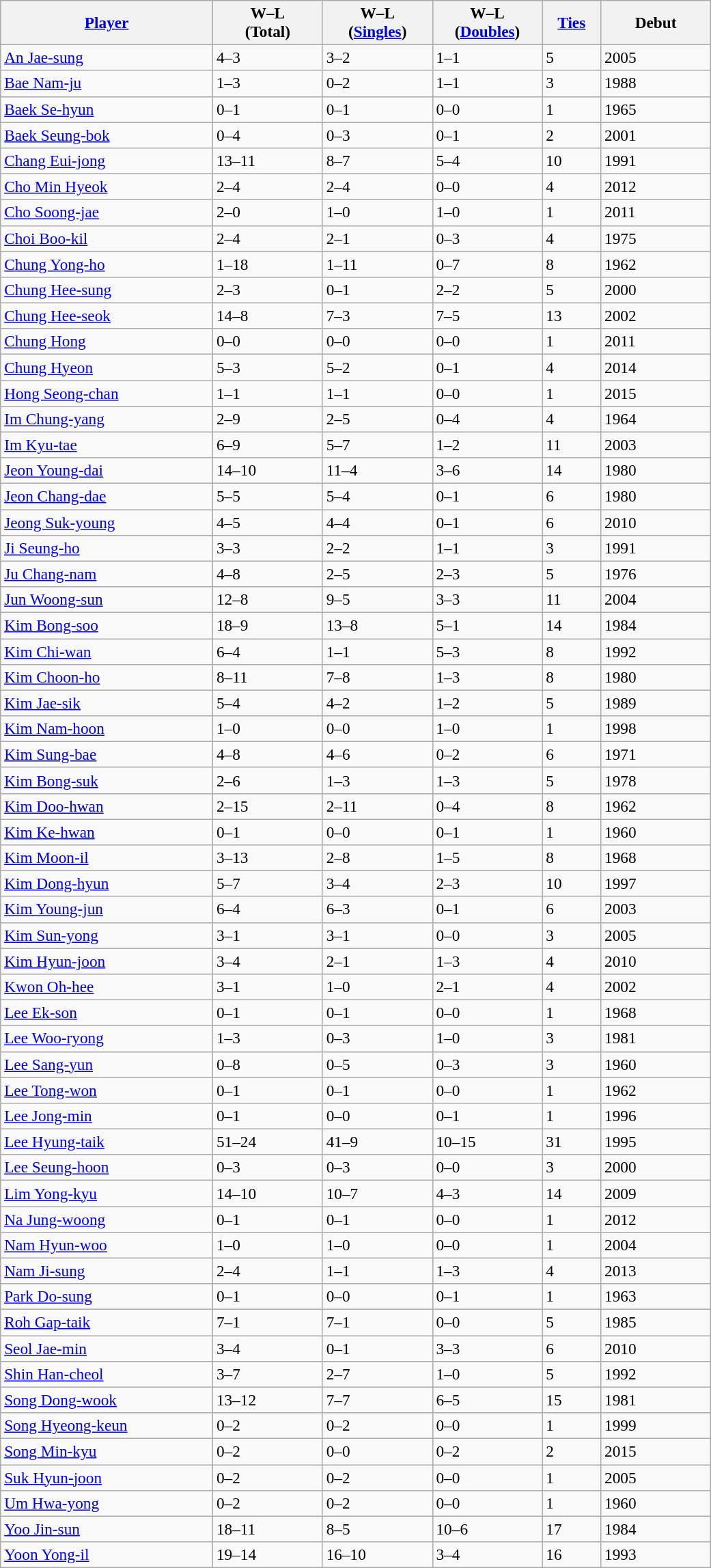<table class="wikitable sortable" style=font-size:97%>
<tr>
<th width=200><a href='#'>Player</a></th>
<th width=100>W–L<br>(Total)</th>
<th width=100>W–L<br>(<a href='#'>Singles</a>)</th>
<th width=100>W–L<br>(<a href='#'>Doubles</a>)</th>
<th width=50><a href='#'>Ties</a></th>
<th width=100>Debut</th>
</tr>
<tr>
<td><a href='#'>An Jae-sung</a></td>
<td>4–3</td>
<td>3–2</td>
<td>1–1</td>
<td>5</td>
<td>2005</td>
</tr>
<tr>
<td><a href='#'>Bae Nam-ju</a></td>
<td>1–3</td>
<td>0–2</td>
<td>1–1</td>
<td>3</td>
<td>1988</td>
</tr>
<tr>
<td><a href='#'>Baek Se-hyun</a></td>
<td>0–1</td>
<td>0–1</td>
<td>0–0</td>
<td>1</td>
<td>1965</td>
</tr>
<tr>
<td><a href='#'>Baek Seung-bok</a></td>
<td>0–4</td>
<td>0–3</td>
<td>0–1</td>
<td>2</td>
<td>2001</td>
</tr>
<tr>
<td><a href='#'>Chang Eui-jong</a></td>
<td>13–11</td>
<td>8–7</td>
<td>5–4</td>
<td>10</td>
<td>1991</td>
</tr>
<tr>
<td><a href='#'>Cho Min Hyeok</a></td>
<td>2–4</td>
<td>2–4</td>
<td>0–0</td>
<td>4</td>
<td>2012</td>
</tr>
<tr>
<td><a href='#'>Cho Soong-jae</a></td>
<td>2–0</td>
<td>1–0</td>
<td>1–0</td>
<td>1</td>
<td>2011</td>
</tr>
<tr>
<td><a href='#'>Choi Boo-kil</a></td>
<td>2–4</td>
<td>2–1</td>
<td>0–3</td>
<td>4</td>
<td>1975</td>
</tr>
<tr>
<td><a href='#'>Chung Yong-ho</a></td>
<td>1–18</td>
<td>1–11</td>
<td>0–7</td>
<td>8</td>
<td>1962</td>
</tr>
<tr>
<td><a href='#'>Chung Hee-sung</a></td>
<td>2–3</td>
<td>0–1</td>
<td>2–2</td>
<td>5</td>
<td>2000</td>
</tr>
<tr>
<td><a href='#'>Chung Hee-seok</a></td>
<td>14–8</td>
<td>7–3</td>
<td>7–5</td>
<td>13</td>
<td>2002</td>
</tr>
<tr>
<td><a href='#'>Chung Hong</a></td>
<td>0–0</td>
<td>0–0</td>
<td>0–0</td>
<td>1</td>
<td>2011</td>
</tr>
<tr>
<td><a href='#'>Chung Hyeon</a></td>
<td>5–3</td>
<td>5–2</td>
<td>0–1</td>
<td>4</td>
<td>2014</td>
</tr>
<tr>
<td><a href='#'>Hong Seong-chan</a></td>
<td>1–1</td>
<td>1–1</td>
<td>0–0</td>
<td>1</td>
<td>2015</td>
</tr>
<tr>
<td><a href='#'>Im Chung-yang</a></td>
<td>2–9</td>
<td>2–5</td>
<td>0–4</td>
<td>4</td>
<td>1964</td>
</tr>
<tr>
<td><a href='#'>Im Kyu-tae</a></td>
<td>6–9</td>
<td>5–7</td>
<td>1–2</td>
<td>11</td>
<td>2003</td>
</tr>
<tr>
<td><a href='#'>Jeon Young-dai</a></td>
<td>14–10</td>
<td>11–4</td>
<td>3–6</td>
<td>14</td>
<td>1980</td>
</tr>
<tr>
<td><a href='#'>Jeon Chang-dae</a></td>
<td>5–5</td>
<td>5–4</td>
<td>0–1</td>
<td>6</td>
<td>1980</td>
</tr>
<tr>
<td><a href='#'>Jeong Suk-young</a></td>
<td>4–5</td>
<td>4–4</td>
<td>0–1</td>
<td>6</td>
<td>2010</td>
</tr>
<tr>
<td><a href='#'>Ji Seung-ho</a></td>
<td>3–3</td>
<td>2–2</td>
<td>1–1</td>
<td>3</td>
<td>1991</td>
</tr>
<tr>
<td><a href='#'>Ju Chang-nam</a></td>
<td>4–8</td>
<td>2–5</td>
<td>2–3</td>
<td>5</td>
<td>1976</td>
</tr>
<tr>
<td><a href='#'>Jun Woong-sun</a></td>
<td>12–8</td>
<td>9–5</td>
<td>3–3</td>
<td>11</td>
<td>2004</td>
</tr>
<tr>
<td><a href='#'>Kim Bong-soo</a></td>
<td>18–9</td>
<td>13–8</td>
<td>5–1</td>
<td>14</td>
<td>1984</td>
</tr>
<tr>
<td><a href='#'>Kim Chi-wan</a></td>
<td>6–4</td>
<td>1–1</td>
<td>5–3</td>
<td>8</td>
<td>1992</td>
</tr>
<tr>
<td><a href='#'>Kim Choon-ho</a></td>
<td>8–11</td>
<td>7–8</td>
<td>1–3</td>
<td>8</td>
<td>1980</td>
</tr>
<tr>
<td><a href='#'>Kim Jae-sik</a></td>
<td>5–4</td>
<td>4–2</td>
<td>1–2</td>
<td>5</td>
<td>1989</td>
</tr>
<tr>
<td><a href='#'>Kim Nam-hoon</a></td>
<td>1–0</td>
<td>0–0</td>
<td>1–0</td>
<td>1</td>
<td>1998</td>
</tr>
<tr>
<td><a href='#'>Kim Sung-bae</a></td>
<td>4–8</td>
<td>4–6</td>
<td>0–2</td>
<td>6</td>
<td>1971</td>
</tr>
<tr>
<td><a href='#'>Kim Bong-suk</a></td>
<td>2–6</td>
<td>1–3</td>
<td>1–3</td>
<td>5</td>
<td>1978</td>
</tr>
<tr>
<td><a href='#'>Kim Doo-hwan</a></td>
<td>2–15</td>
<td>2–11</td>
<td>0–4</td>
<td>8</td>
<td>1962</td>
</tr>
<tr>
<td><a href='#'>Kim Ke-hwan</a></td>
<td>0–1</td>
<td>0–0</td>
<td>0–1</td>
<td>1</td>
<td>1960</td>
</tr>
<tr>
<td><a href='#'>Kim Moon-il</a></td>
<td>3–13</td>
<td>2–8</td>
<td>1–5</td>
<td>8</td>
<td>1968</td>
</tr>
<tr>
<td><a href='#'>Kim Dong-hyun</a></td>
<td>5–7</td>
<td>3–4</td>
<td>2–3</td>
<td>10</td>
<td>1997</td>
</tr>
<tr>
<td><a href='#'>Kim Young-jun</a></td>
<td>6–4</td>
<td>6–3</td>
<td>0–1</td>
<td>6</td>
<td>2003</td>
</tr>
<tr>
<td><a href='#'>Kim Sun-yong</a></td>
<td>3–1</td>
<td>3–1</td>
<td>0–0</td>
<td>3</td>
<td>2005</td>
</tr>
<tr>
<td><a href='#'>Kim Hyun-joon</a></td>
<td>3–4</td>
<td>2–1</td>
<td>1–3</td>
<td>4</td>
<td>2010</td>
</tr>
<tr>
<td><a href='#'>Kwon Oh-hee</a></td>
<td>3–1</td>
<td>1–0</td>
<td>2–1</td>
<td>4</td>
<td>2002</td>
</tr>
<tr>
<td><a href='#'>Lee Ek-son</a></td>
<td>0–1</td>
<td>0–1</td>
<td>0–0</td>
<td>1</td>
<td>1968</td>
</tr>
<tr>
<td><a href='#'>Lee Woo-ryong</a></td>
<td>1–3</td>
<td>0–3</td>
<td>1–0</td>
<td>3</td>
<td>1981</td>
</tr>
<tr>
<td><a href='#'>Lee Sang-yun</a></td>
<td>0–8</td>
<td>0–5</td>
<td>0–3</td>
<td>3</td>
<td>1960</td>
</tr>
<tr>
<td><a href='#'>Lee Tong-won</a></td>
<td>0–1</td>
<td>0–1</td>
<td>0–0</td>
<td>1</td>
<td>1962</td>
</tr>
<tr>
<td><a href='#'>Lee Jong-min</a></td>
<td>0–1</td>
<td>0–0</td>
<td>0–1</td>
<td>1</td>
<td>1996</td>
</tr>
<tr>
<td><a href='#'>Lee Hyung-taik</a></td>
<td>51–24</td>
<td>41–9</td>
<td>10–15</td>
<td>31</td>
<td>1995</td>
</tr>
<tr>
<td><a href='#'>Lee Seung-hoon</a></td>
<td>0–3</td>
<td>0–3</td>
<td>0–0</td>
<td>3</td>
<td>2000</td>
</tr>
<tr>
<td><a href='#'>Lim Yong-kyu</a></td>
<td>14–10</td>
<td>10–7</td>
<td>4–3</td>
<td>14</td>
<td>2009</td>
</tr>
<tr>
<td><a href='#'>Na Jung-woong</a></td>
<td>0–1</td>
<td>0–1</td>
<td>0–0</td>
<td>1</td>
<td>2012</td>
</tr>
<tr>
<td><a href='#'>Nam Hyun-woo</a></td>
<td>1–0</td>
<td>1–0</td>
<td>0–0</td>
<td>1</td>
<td>2004</td>
</tr>
<tr>
<td><a href='#'>Nam Ji-sung</a></td>
<td>2–4</td>
<td>1–1</td>
<td>1–3</td>
<td>4</td>
<td>2013</td>
</tr>
<tr>
<td><a href='#'>Park Do-sung</a></td>
<td>0–1</td>
<td>0–0</td>
<td>0–1</td>
<td>1</td>
<td>1963</td>
</tr>
<tr>
<td><a href='#'>Roh Gap-taik</a></td>
<td>7–1</td>
<td>7–1</td>
<td>0–0</td>
<td>5</td>
<td>1985</td>
</tr>
<tr>
<td><a href='#'>Seol Jae-min</a></td>
<td>3–4</td>
<td>0–1</td>
<td>3–3</td>
<td>6</td>
<td>2010</td>
</tr>
<tr>
<td><a href='#'>Shin Han-cheol</a></td>
<td>3–7</td>
<td>2–7</td>
<td>1–0</td>
<td>5</td>
<td>1992</td>
</tr>
<tr>
<td><a href='#'>Song Dong-wook</a></td>
<td>13–12</td>
<td>7–7</td>
<td>6–5</td>
<td>15</td>
<td>1981</td>
</tr>
<tr>
<td><a href='#'>Song Hyeong-keun</a></td>
<td>0–2</td>
<td>0–2</td>
<td>0–0</td>
<td>1</td>
<td>1999</td>
</tr>
<tr>
<td><a href='#'>Song Min-kyu</a></td>
<td>0–2</td>
<td>0–0</td>
<td>0–2</td>
<td>2</td>
<td>2015</td>
</tr>
<tr>
<td><a href='#'>Suk Hyun-joon</a></td>
<td>0–2</td>
<td>0–2</td>
<td>0–0</td>
<td>1</td>
<td>2005</td>
</tr>
<tr>
<td><a href='#'>Um Hwa-yong</a></td>
<td>0–2</td>
<td>0–2</td>
<td>0–0</td>
<td>1</td>
<td>1960</td>
</tr>
<tr>
<td><a href='#'>Yoo Jin-sun</a></td>
<td>18–11</td>
<td>8–5</td>
<td>10–6</td>
<td>17</td>
<td>1984</td>
</tr>
<tr>
<td><a href='#'>Yoon Yong-il</a></td>
<td>19–14</td>
<td>16–10</td>
<td>3–4</td>
<td>16</td>
<td>1993</td>
</tr>
</table>
